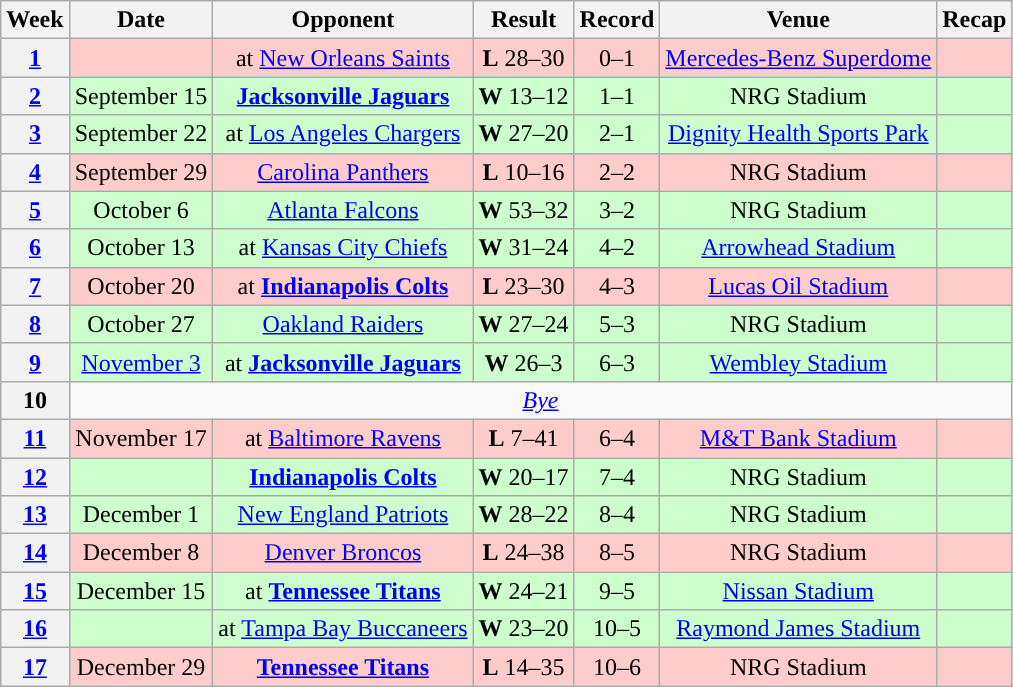<table class="wikitable" style="text-align:center">
<tr>
<th>Week</th>
<th>Date</th>
<th>Opponent</th>
<th>Result</th>
<th>Record</th>
<th>Venue</th>
<th>Recap</th>
</tr>
<tr style="background:#fcc">
<th><a href='#'>1</a></th>
<td></td>
<td>at <a href='#'>New Orleans Saints</a></td>
<td><strong>L</strong> 28–30</td>
<td>0–1</td>
<td><a href='#'>Mercedes-Benz Superdome</a></td>
<td></td>
</tr>
<tr style="background:#cfc">
<th><a href='#'>2</a></th>
<td>September 15</td>
<td><strong><a href='#'>Jacksonville Jaguars</a></strong></td>
<td><strong>W</strong> 13–12</td>
<td>1–1</td>
<td>NRG Stadium</td>
<td></td>
</tr>
<tr style="background:#cfc">
<th><a href='#'>3</a></th>
<td>September 22</td>
<td>at <a href='#'>Los Angeles Chargers</a></td>
<td><strong>W</strong> 27–20</td>
<td>2–1</td>
<td><a href='#'>Dignity Health Sports Park</a></td>
<td></td>
</tr>
<tr style="background:#fcc">
<th><a href='#'>4</a></th>
<td>September 29</td>
<td><a href='#'>Carolina Panthers</a></td>
<td><strong>L</strong> 10–16</td>
<td>2–2</td>
<td>NRG Stadium</td>
<td></td>
</tr>
<tr style="background:#cfc">
<th><a href='#'>5</a></th>
<td>October 6</td>
<td><a href='#'>Atlanta Falcons</a></td>
<td><strong>W</strong> 53–32</td>
<td>3–2</td>
<td>NRG Stadium</td>
<td></td>
</tr>
<tr style="background:#cfc">
<th><a href='#'>6</a></th>
<td>October 13</td>
<td>at <a href='#'>Kansas City Chiefs</a></td>
<td><strong>W</strong> 31–24</td>
<td>4–2</td>
<td><a href='#'>Arrowhead Stadium</a></td>
<td></td>
</tr>
<tr style="background:#fcc">
<th><a href='#'>7</a></th>
<td>October 20</td>
<td>at <strong><a href='#'>Indianapolis Colts</a></strong></td>
<td><strong>L</strong> 23–30</td>
<td>4–3</td>
<td><a href='#'>Lucas Oil Stadium</a></td>
<td></td>
</tr>
<tr style="background:#cfc">
<th><a href='#'>8</a></th>
<td>October 27</td>
<td><a href='#'>Oakland Raiders</a></td>
<td><strong>W</strong> 27–24</td>
<td>5–3</td>
<td>NRG Stadium</td>
<td></td>
</tr>
<tr style="background:#cfc">
<th><a href='#'>9</a></th>
<td><a href='#'>November 3</a></td>
<td>at <strong><a href='#'>Jacksonville Jaguars</a></strong></td>
<td><strong>W</strong> 26–3</td>
<td>6–3</td>
<td> <a href='#'>Wembley Stadium</a> </td>
<td></td>
</tr>
<tr>
<th>10</th>
<td colspan="6"><em><a href='#'>Bye</a></em></td>
</tr>
<tr style="background:#fcc">
<th><a href='#'>11</a></th>
<td>November 17</td>
<td>at <a href='#'>Baltimore Ravens</a></td>
<td><strong>L</strong> 7–41</td>
<td>6–4</td>
<td><a href='#'>M&T Bank Stadium</a></td>
<td></td>
</tr>
<tr style="background:#cfc">
<th><a href='#'>12</a></th>
<td></td>
<td><strong><a href='#'>Indianapolis Colts</a></strong></td>
<td><strong>W</strong> 20–17</td>
<td>7–4</td>
<td>NRG Stadium</td>
<td></td>
</tr>
<tr style="background:#cfc">
<th><a href='#'>13</a></th>
<td>December 1</td>
<td><a href='#'>New England Patriots</a></td>
<td><strong>W</strong> 28–22</td>
<td>8–4</td>
<td>NRG Stadium</td>
<td></td>
</tr>
<tr style="background:#fcc">
<th><a href='#'>14</a></th>
<td>December 8</td>
<td><a href='#'>Denver Broncos</a></td>
<td><strong>L</strong> 24–38</td>
<td>8–5</td>
<td>NRG Stadium</td>
<td></td>
</tr>
<tr style="background:#cfc">
<th><a href='#'>15</a></th>
<td>December 15</td>
<td>at <strong><a href='#'>Tennessee Titans</a></strong></td>
<td><strong>W</strong> 24–21</td>
<td>9–5</td>
<td><a href='#'>Nissan Stadium</a></td>
<td></td>
</tr>
<tr style="background:#cfc">
<th><a href='#'>16</a></th>
<td></td>
<td>at <a href='#'>Tampa Bay Buccaneers</a></td>
<td><strong>W</strong> 23–20</td>
<td>10–5</td>
<td><a href='#'>Raymond James Stadium</a></td>
<td></td>
</tr>
<tr style="background:#fcc">
<th><a href='#'>17</a></th>
<td>December 29</td>
<td><strong><a href='#'>Tennessee Titans</a></strong></td>
<td><strong>L</strong> 14–35</td>
<td>10–6</td>
<td>NRG Stadium</td>
<td></td>
</tr>
</table>
